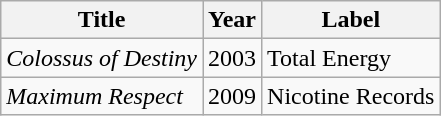<table class="wikitable">
<tr>
<th>Title</th>
<th>Year</th>
<th>Label</th>
</tr>
<tr>
<td><em>Colossus of Destiny</em></td>
<td>2003</td>
<td>Total Energy</td>
</tr>
<tr>
<td><em>Maximum Respect</em></td>
<td>2009</td>
<td>Nicotine Records</td>
</tr>
</table>
